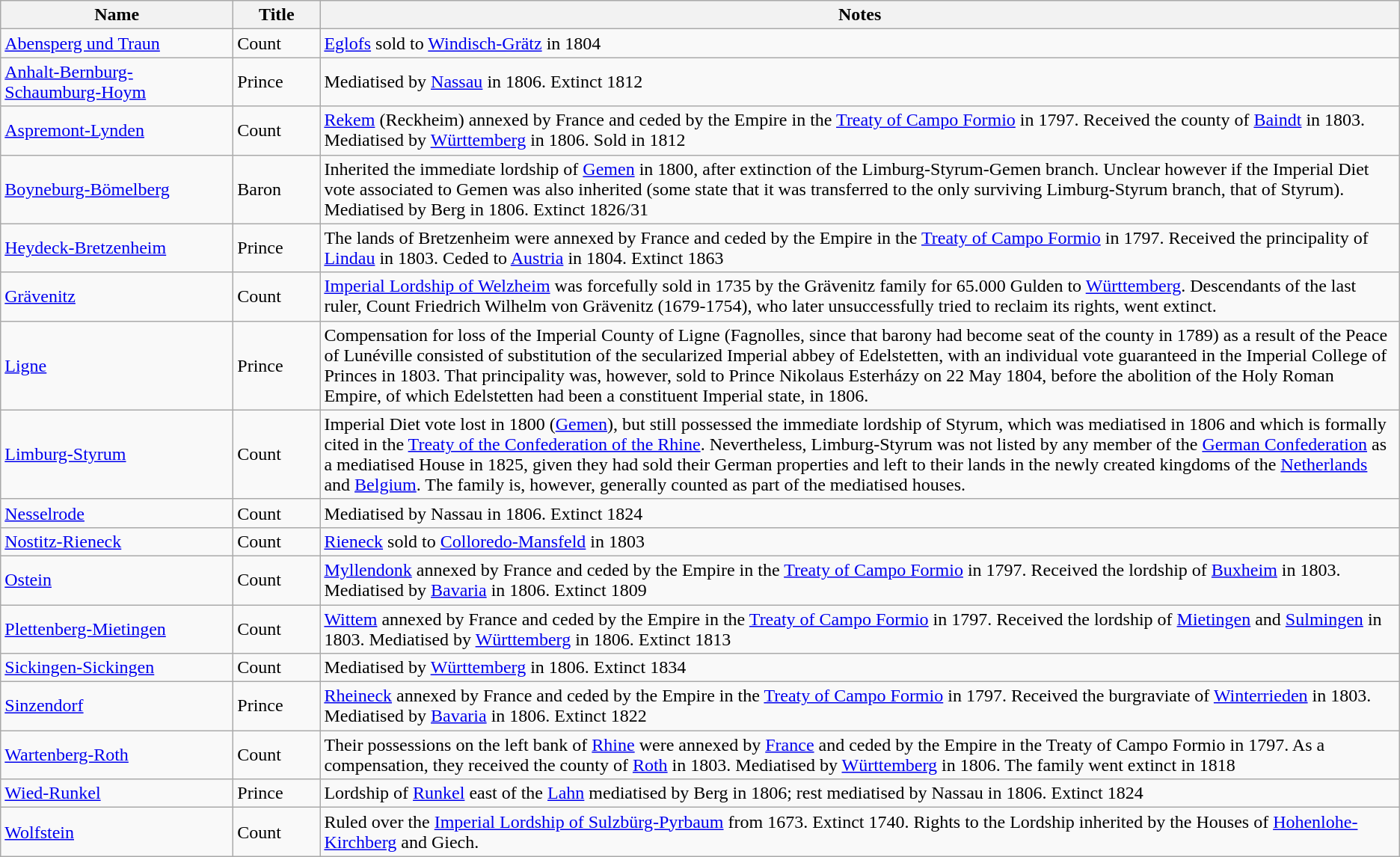<table class=wikitable>
<tr>
<th width=200>Name</th>
<th width=70>Title</th>
<th>Notes</th>
</tr>
<tr>
<td> <a href='#'>Abensperg und Traun</a></td>
<td>Count</td>
<td><a href='#'>Eglofs</a> sold to <a href='#'>Windisch-Grätz</a> in 1804</td>
</tr>
<tr>
<td> <a href='#'>Anhalt-Bernburg-Schaumburg-Hoym</a></td>
<td>Prince</td>
<td>Mediatised by <a href='#'>Nassau</a> in 1806. Extinct 1812</td>
</tr>
<tr>
<td> <a href='#'>Aspremont-Lynden</a></td>
<td>Count</td>
<td><a href='#'>Rekem</a> (Reckheim) annexed by France and ceded by the Empire in the <a href='#'>Treaty of Campo Formio</a> in 1797. Received the county of <a href='#'>Baindt</a> in 1803. Mediatised by <a href='#'>Württemberg</a> in 1806. Sold in 1812</td>
</tr>
<tr>
<td> <a href='#'>Boyneburg-Bömelberg</a></td>
<td>Baron</td>
<td>Inherited the immediate lordship of <a href='#'>Gemen</a> in 1800, after extinction of the Limburg-Styrum-Gemen branch. Unclear however if the Imperial Diet vote associated to Gemen was also inherited (some state that it was transferred to the only surviving Limburg-Styrum branch, that of Styrum). Mediatised by Berg in 1806. Extinct 1826/31</td>
</tr>
<tr>
<td> <a href='#'>Heydeck-Bretzenheim</a></td>
<td>Prince</td>
<td>The lands of Bretzenheim were annexed by France and ceded by the Empire in the <a href='#'>Treaty of Campo Formio</a> in 1797. Received the principality of <a href='#'>Lindau</a> in 1803. Ceded to <a href='#'>Austria</a> in 1804. Extinct 1863</td>
</tr>
<tr>
<td> <a href='#'>Grävenitz</a></td>
<td>Count</td>
<td><a href='#'>Imperial Lordship of Welzheim</a> was forcefully sold in 1735 by the Grävenitz family for 65.000 Gulden to <a href='#'>Württemberg</a>. Descendants of the last ruler, Count Friedrich Wilhelm von Grävenitz (1679-1754), who later unsuccessfully tried to reclaim its rights, went extinct.</td>
</tr>
<tr>
<td> <a href='#'>Ligne</a></td>
<td>Prince</td>
<td>Compensation for loss of the Imperial County of Ligne (Fagnolles, since that barony had become seat of the county in 1789) as a result of the Peace of Lunéville consisted of substitution of the secularized Imperial abbey of Edelstetten, with an individual vote guaranteed in the Imperial College of Princes in 1803. That principality was, however, sold to Prince Nikolaus Esterházy on 22 May 1804, before the abolition of the Holy Roman Empire, of which Edelstetten had been a constituent Imperial state, in 1806.</td>
</tr>
<tr>
<td> <a href='#'>Limburg-Styrum</a></td>
<td>Count</td>
<td>Imperial Diet vote lost in 1800 (<a href='#'>Gemen</a>), but still possessed the immediate lordship of Styrum, which was mediatised in 1806 and which is formally cited in the <a href='#'>Treaty of the Confederation of the Rhine</a>. Nevertheless, Limburg-Styrum was not listed by any member of the <a href='#'>German Confederation</a> as a mediatised House in 1825, given they had sold their German properties and left to their lands in the newly created kingdoms of the <a href='#'>Netherlands</a> and <a href='#'>Belgium</a>. The family is, however, generally counted as part of the mediatised houses.</td>
</tr>
<tr>
<td> <a href='#'>Nesselrode</a></td>
<td>Count</td>
<td>Mediatised by Nassau in 1806. Extinct 1824</td>
</tr>
<tr>
<td> <a href='#'>Nostitz-Rieneck</a></td>
<td>Count</td>
<td><a href='#'>Rieneck</a> sold to <a href='#'>Colloredo-Mansfeld</a> in 1803</td>
</tr>
<tr>
<td> <a href='#'>Ostein</a></td>
<td>Count</td>
<td><a href='#'>Myllendonk</a> annexed by France and ceded by the Empire in the <a href='#'>Treaty of Campo Formio</a> in 1797. Received the lordship of <a href='#'>Buxheim</a> in 1803. Mediatised by <a href='#'>Bavaria</a> in 1806. Extinct 1809</td>
</tr>
<tr>
<td> <a href='#'>Plettenberg-Mietingen</a></td>
<td>Count</td>
<td><a href='#'>Wittem</a> annexed by France and ceded by the Empire in the <a href='#'>Treaty of Campo Formio</a> in 1797. Received the lordship of <a href='#'>Mietingen</a> and <a href='#'>Sulmingen</a> in 1803. Mediatised by <a href='#'>Württemberg</a> in 1806. Extinct 1813</td>
</tr>
<tr>
<td> <a href='#'>Sickingen-Sickingen</a></td>
<td>Count</td>
<td>Mediatised by <a href='#'>Württemberg</a> in 1806. Extinct 1834</td>
</tr>
<tr>
<td> <a href='#'>Sinzendorf</a></td>
<td>Prince</td>
<td><a href='#'>Rheineck</a> annexed by France and ceded by the Empire in the <a href='#'>Treaty of Campo Formio</a> in 1797. Received the burgraviate of <a href='#'>Winterrieden</a> in 1803. Mediatised by <a href='#'>Bavaria</a> in 1806. Extinct 1822</td>
</tr>
<tr>
<td> <a href='#'>Wartenberg-Roth</a></td>
<td>Count</td>
<td>Their possessions on the left bank of <a href='#'>Rhine</a> were annexed by <a href='#'>France</a> and ceded by the Empire in the Treaty of Campo Formio in 1797. As a compensation, they received the county of <a href='#'>Roth</a> in 1803. Mediatised by <a href='#'>Württemberg</a> in 1806. The family went extinct in 1818</td>
</tr>
<tr>
<td> <a href='#'>Wied-Runkel</a></td>
<td>Prince</td>
<td>Lordship of <a href='#'>Runkel</a> east of the <a href='#'>Lahn</a> mediatised by Berg in 1806; rest mediatised by Nassau in 1806. Extinct 1824</td>
</tr>
<tr>
<td> <a href='#'>Wolfstein</a></td>
<td>Count</td>
<td>Ruled over the <a href='#'>Imperial Lordship of Sulzbürg-Pyrbaum</a> from 1673. Extinct 1740. Rights to the Lordship inherited by the Houses of <a href='#'>Hohenlohe-Kirchberg</a> and Giech.</td>
</tr>
</table>
